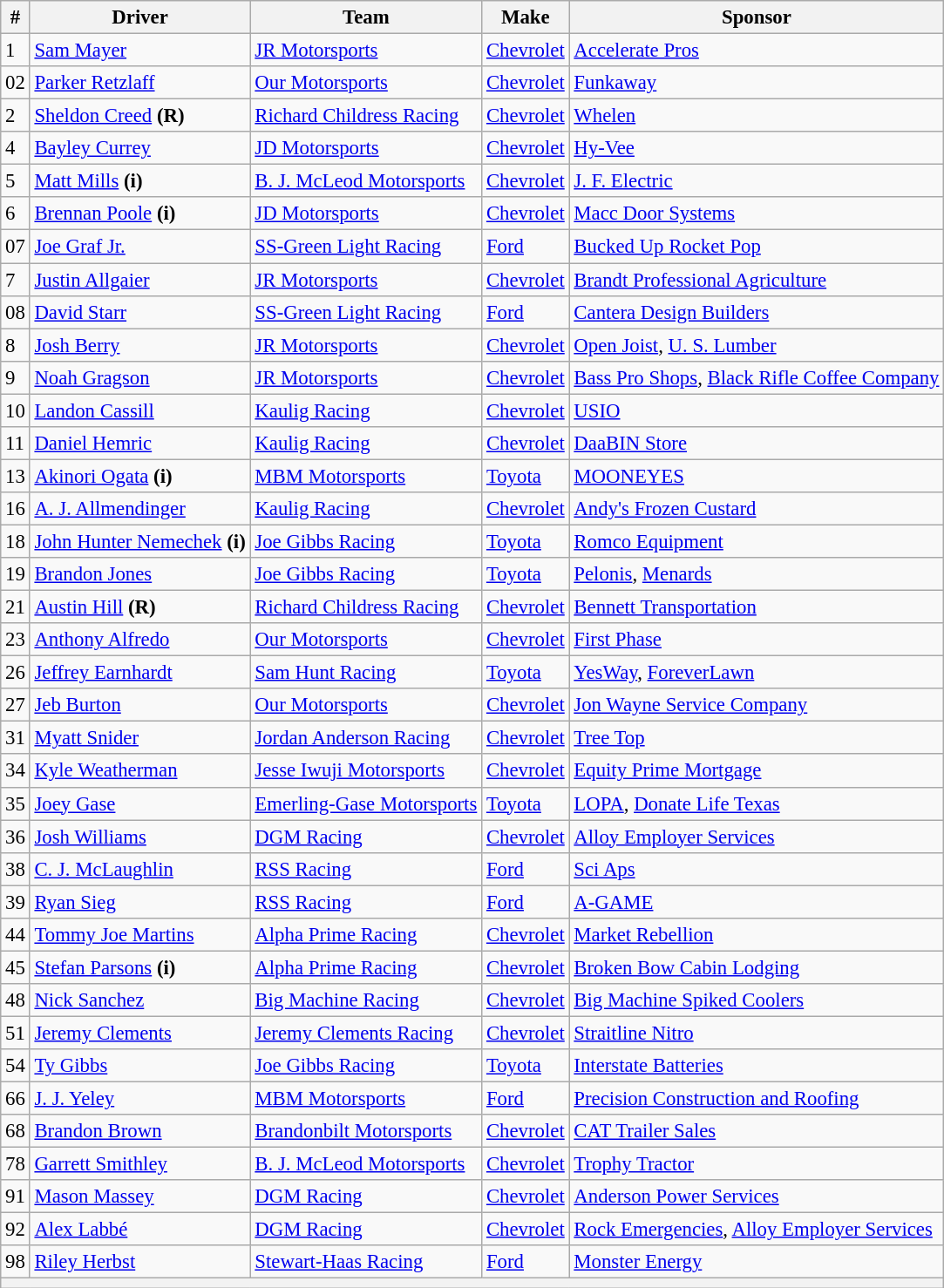<table class="wikitable" style="font-size: 95%;">
<tr>
<th>#</th>
<th>Driver</th>
<th>Team</th>
<th>Make</th>
<th>Sponsor</th>
</tr>
<tr>
<td>1</td>
<td><a href='#'>Sam Mayer</a></td>
<td><a href='#'>JR Motorsports</a></td>
<td><a href='#'>Chevrolet</a></td>
<td><a href='#'>Accelerate Pros</a></td>
</tr>
<tr>
<td>02</td>
<td><a href='#'>Parker Retzlaff</a></td>
<td><a href='#'>Our Motorsports</a></td>
<td><a href='#'>Chevrolet</a></td>
<td><a href='#'>Funkaway</a></td>
</tr>
<tr>
<td>2</td>
<td><a href='#'>Sheldon Creed</a> <strong>(R)</strong></td>
<td><a href='#'>Richard Childress Racing</a></td>
<td><a href='#'>Chevrolet</a></td>
<td><a href='#'>Whelen</a></td>
</tr>
<tr>
<td>4</td>
<td><a href='#'>Bayley Currey</a></td>
<td><a href='#'>JD Motorsports</a></td>
<td><a href='#'>Chevrolet</a></td>
<td><a href='#'>Hy-Vee</a></td>
</tr>
<tr>
<td>5</td>
<td><a href='#'>Matt Mills</a> <strong>(i)</strong></td>
<td><a href='#'>B. J. McLeod Motorsports</a></td>
<td><a href='#'>Chevrolet</a></td>
<td><a href='#'>J. F. Electric</a></td>
</tr>
<tr>
<td>6</td>
<td><a href='#'>Brennan Poole</a> <strong>(i)</strong></td>
<td><a href='#'>JD Motorsports</a></td>
<td><a href='#'>Chevrolet</a></td>
<td><a href='#'>Macc Door Systems</a></td>
</tr>
<tr>
<td>07</td>
<td><a href='#'>Joe Graf Jr.</a></td>
<td><a href='#'>SS-Green Light Racing</a></td>
<td><a href='#'>Ford</a></td>
<td><a href='#'>Bucked Up Rocket Pop</a></td>
</tr>
<tr>
<td>7</td>
<td><a href='#'>Justin Allgaier</a></td>
<td><a href='#'>JR Motorsports</a></td>
<td><a href='#'>Chevrolet</a></td>
<td><a href='#'>Brandt Professional Agriculture</a></td>
</tr>
<tr>
<td>08</td>
<td><a href='#'>David Starr</a></td>
<td><a href='#'>SS-Green Light Racing</a></td>
<td><a href='#'>Ford</a></td>
<td><a href='#'>Cantera Design Builders</a></td>
</tr>
<tr>
<td>8</td>
<td><a href='#'>Josh Berry</a></td>
<td><a href='#'>JR Motorsports</a></td>
<td><a href='#'>Chevrolet</a></td>
<td><a href='#'>Open Joist</a>, <a href='#'>U. S. Lumber</a></td>
</tr>
<tr>
<td>9</td>
<td><a href='#'>Noah Gragson</a></td>
<td><a href='#'>JR Motorsports</a></td>
<td><a href='#'>Chevrolet</a></td>
<td nowrap><a href='#'>Bass Pro Shops</a>, <a href='#'>Black Rifle Coffee Company</a></td>
</tr>
<tr>
<td>10</td>
<td><a href='#'>Landon Cassill</a></td>
<td><a href='#'>Kaulig Racing</a></td>
<td><a href='#'>Chevrolet</a></td>
<td><a href='#'>USIO</a></td>
</tr>
<tr>
<td>11</td>
<td><a href='#'>Daniel Hemric</a></td>
<td><a href='#'>Kaulig Racing</a></td>
<td><a href='#'>Chevrolet</a></td>
<td><a href='#'>DaaBIN Store</a></td>
</tr>
<tr>
<td>13</td>
<td><a href='#'>Akinori Ogata</a> <strong>(i)</strong></td>
<td><a href='#'>MBM Motorsports</a></td>
<td><a href='#'>Toyota</a></td>
<td><a href='#'>MOONEYES</a></td>
</tr>
<tr>
<td>16</td>
<td><a href='#'>A. J. Allmendinger</a></td>
<td><a href='#'>Kaulig Racing</a></td>
<td><a href='#'>Chevrolet</a></td>
<td><a href='#'>Andy's Frozen Custard</a></td>
</tr>
<tr>
<td>18</td>
<td nowrap><a href='#'>John Hunter Nemechek</a> <strong>(i)</strong></td>
<td><a href='#'>Joe Gibbs Racing</a></td>
<td><a href='#'>Toyota</a></td>
<td><a href='#'>Romco Equipment</a></td>
</tr>
<tr>
<td>19</td>
<td><a href='#'>Brandon Jones</a></td>
<td><a href='#'>Joe Gibbs Racing</a></td>
<td><a href='#'>Toyota</a></td>
<td><a href='#'>Pelonis</a>, <a href='#'>Menards</a></td>
</tr>
<tr>
<td>21</td>
<td><a href='#'>Austin Hill</a> <strong>(R)</strong></td>
<td><a href='#'>Richard Childress Racing</a></td>
<td><a href='#'>Chevrolet</a></td>
<td><a href='#'>Bennett Transportation</a></td>
</tr>
<tr>
<td>23</td>
<td><a href='#'>Anthony Alfredo</a></td>
<td><a href='#'>Our Motorsports</a></td>
<td><a href='#'>Chevrolet</a></td>
<td><a href='#'>First Phase</a></td>
</tr>
<tr>
<td>26</td>
<td><a href='#'>Jeffrey Earnhardt</a></td>
<td><a href='#'>Sam Hunt Racing</a></td>
<td><a href='#'>Toyota</a></td>
<td><a href='#'>YesWay</a>, <a href='#'>ForeverLawn</a></td>
</tr>
<tr>
<td>27</td>
<td><a href='#'>Jeb Burton</a></td>
<td><a href='#'>Our Motorsports</a></td>
<td><a href='#'>Chevrolet</a></td>
<td><a href='#'>Jon Wayne Service Company</a></td>
</tr>
<tr>
<td>31</td>
<td><a href='#'>Myatt Snider</a></td>
<td><a href='#'>Jordan Anderson Racing</a></td>
<td><a href='#'>Chevrolet</a></td>
<td><a href='#'>Tree Top</a></td>
</tr>
<tr>
<td>34</td>
<td><a href='#'>Kyle Weatherman</a></td>
<td nowrap><a href='#'>Jesse Iwuji Motorsports</a></td>
<td><a href='#'>Chevrolet</a></td>
<td><a href='#'>Equity Prime Mortgage</a></td>
</tr>
<tr>
<td>35</td>
<td><a href='#'>Joey Gase</a></td>
<td nowrap><a href='#'>Emerling-Gase Motorsports</a></td>
<td><a href='#'>Toyota</a></td>
<td><a href='#'>LOPA</a>, <a href='#'>Donate Life Texas</a></td>
</tr>
<tr>
<td>36</td>
<td><a href='#'>Josh Williams</a></td>
<td><a href='#'>DGM Racing</a></td>
<td><a href='#'>Chevrolet</a></td>
<td><a href='#'>Alloy Employer Services</a></td>
</tr>
<tr>
<td>38</td>
<td><a href='#'>C. J. McLaughlin</a></td>
<td><a href='#'>RSS Racing</a></td>
<td><a href='#'>Ford</a></td>
<td><a href='#'>Sci Aps</a></td>
</tr>
<tr>
<td>39</td>
<td><a href='#'>Ryan Sieg</a></td>
<td><a href='#'>RSS Racing</a></td>
<td><a href='#'>Ford</a></td>
<td><a href='#'>A-GAME</a></td>
</tr>
<tr>
<td>44</td>
<td><a href='#'>Tommy Joe Martins</a></td>
<td><a href='#'>Alpha Prime Racing</a></td>
<td><a href='#'>Chevrolet</a></td>
<td><a href='#'>Market Rebellion</a></td>
</tr>
<tr>
<td>45</td>
<td><a href='#'>Stefan Parsons</a> <strong>(i)</strong></td>
<td><a href='#'>Alpha Prime Racing</a></td>
<td><a href='#'>Chevrolet</a></td>
<td><a href='#'>Broken Bow Cabin Lodging</a></td>
</tr>
<tr>
<td>48</td>
<td><a href='#'>Nick Sanchez</a></td>
<td><a href='#'>Big Machine Racing</a></td>
<td><a href='#'>Chevrolet</a></td>
<td><a href='#'>Big Machine Spiked Coolers</a></td>
</tr>
<tr>
<td>51</td>
<td><a href='#'>Jeremy Clements</a></td>
<td><a href='#'>Jeremy Clements Racing</a></td>
<td><a href='#'>Chevrolet</a></td>
<td><a href='#'>Straitline Nitro</a></td>
</tr>
<tr>
<td>54</td>
<td><a href='#'>Ty Gibbs</a></td>
<td><a href='#'>Joe Gibbs Racing</a></td>
<td><a href='#'>Toyota</a></td>
<td><a href='#'>Interstate Batteries</a></td>
</tr>
<tr>
<td>66</td>
<td><a href='#'>J. J. Yeley</a></td>
<td><a href='#'>MBM Motorsports</a></td>
<td><a href='#'>Ford</a></td>
<td><a href='#'>Precision Construction and Roofing</a></td>
</tr>
<tr>
<td>68</td>
<td><a href='#'>Brandon Brown</a></td>
<td><a href='#'>Brandonbilt Motorsports</a></td>
<td><a href='#'>Chevrolet</a></td>
<td><a href='#'>CAT Trailer Sales</a></td>
</tr>
<tr>
<td>78</td>
<td><a href='#'>Garrett Smithley</a></td>
<td><a href='#'>B. J. McLeod Motorsports</a></td>
<td><a href='#'>Chevrolet</a></td>
<td><a href='#'>Trophy Tractor</a></td>
</tr>
<tr>
<td>91</td>
<td><a href='#'>Mason Massey</a></td>
<td><a href='#'>DGM Racing</a></td>
<td><a href='#'>Chevrolet</a></td>
<td><a href='#'>Anderson Power Services</a></td>
</tr>
<tr>
<td>92</td>
<td><a href='#'>Alex Labbé</a></td>
<td><a href='#'>DGM Racing</a></td>
<td><a href='#'>Chevrolet</a></td>
<td><a href='#'>Rock Emergencies</a>, <a href='#'>Alloy Employer Services</a></td>
</tr>
<tr>
<td>98</td>
<td><a href='#'>Riley Herbst</a></td>
<td><a href='#'>Stewart-Haas Racing</a></td>
<td><a href='#'>Ford</a></td>
<td><a href='#'>Monster Energy</a></td>
</tr>
<tr>
<th colspan="5"></th>
</tr>
</table>
